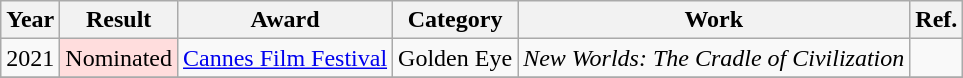<table class="wikitable">
<tr>
<th>Year</th>
<th>Result</th>
<th>Award</th>
<th>Category</th>
<th>Work</th>
<th>Ref.</th>
</tr>
<tr>
<td>2021</td>
<td style="background: #ffdddd">Nominated</td>
<td><a href='#'>Cannes Film Festival</a></td>
<td>Golden Eye</td>
<td><em>New Worlds: The Cradle of Civilization</em></td>
<td></td>
</tr>
<tr>
</tr>
</table>
